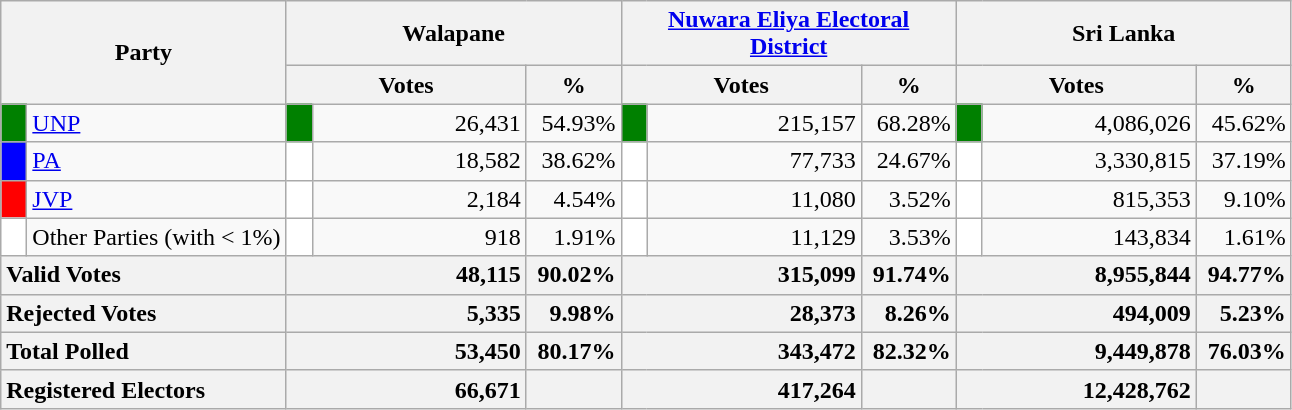<table class="wikitable">
<tr>
<th colspan="2" width="144px"rowspan="2">Party</th>
<th colspan="3" width="216px">Walapane</th>
<th colspan="3" width="216px"><a href='#'>Nuwara Eliya Electoral District</a></th>
<th colspan="3" width="216px">Sri Lanka</th>
</tr>
<tr>
<th colspan="2" width="144px">Votes</th>
<th>%</th>
<th colspan="2" width="144px">Votes</th>
<th>%</th>
<th colspan="2" width="144px">Votes</th>
<th>%</th>
</tr>
<tr>
<td style="background-color:green;" width="10px"></td>
<td style="text-align:left;"><a href='#'>UNP</a></td>
<td style="background-color:green;" width="10px"></td>
<td style="text-align:right;">26,431</td>
<td style="text-align:right;">54.93%</td>
<td style="background-color:green;" width="10px"></td>
<td style="text-align:right;">215,157</td>
<td style="text-align:right;">68.28%</td>
<td style="background-color:green;" width="10px"></td>
<td style="text-align:right;">4,086,026</td>
<td style="text-align:right;">45.62%</td>
</tr>
<tr>
<td style="background-color:blue;" width="10px"></td>
<td style="text-align:left;"><a href='#'>PA</a></td>
<td style="background-color:white;" width="10px"></td>
<td style="text-align:right;">18,582</td>
<td style="text-align:right;">38.62%</td>
<td style="background-color:white;" width="10px"></td>
<td style="text-align:right;">77,733</td>
<td style="text-align:right;">24.67%</td>
<td style="background-color:white;" width="10px"></td>
<td style="text-align:right;">3,330,815</td>
<td style="text-align:right;">37.19%</td>
</tr>
<tr>
<td style="background-color:red;" width="10px"></td>
<td style="text-align:left;"><a href='#'>JVP</a></td>
<td style="background-color:white;" width="10px"></td>
<td style="text-align:right;">2,184</td>
<td style="text-align:right;">4.54%</td>
<td style="background-color:white;" width="10px"></td>
<td style="text-align:right;">11,080</td>
<td style="text-align:right;">3.52%</td>
<td style="background-color:white;" width="10px"></td>
<td style="text-align:right;">815,353</td>
<td style="text-align:right;">9.10%</td>
</tr>
<tr>
<td style="background-color:white;" width="10px"></td>
<td style="text-align:left;">Other Parties (with < 1%)</td>
<td style="background-color:white;" width="10px"></td>
<td style="text-align:right;">918</td>
<td style="text-align:right;">1.91%</td>
<td style="background-color:white;" width="10px"></td>
<td style="text-align:right;">11,129</td>
<td style="text-align:right;">3.53%</td>
<td style="background-color:white;" width="10px"></td>
<td style="text-align:right;">143,834</td>
<td style="text-align:right;">1.61%</td>
</tr>
<tr>
<th colspan="2" width="144px"style="text-align:left;">Valid Votes</th>
<th style="text-align:right;"colspan="2" width="144px">48,115</th>
<th style="text-align:right;">90.02%</th>
<th style="text-align:right;"colspan="2" width="144px">315,099</th>
<th style="text-align:right;">91.74%</th>
<th style="text-align:right;"colspan="2" width="144px">8,955,844</th>
<th style="text-align:right;">94.77%</th>
</tr>
<tr>
<th colspan="2" width="144px"style="text-align:left;">Rejected Votes</th>
<th style="text-align:right;"colspan="2" width="144px">5,335</th>
<th style="text-align:right;">9.98%</th>
<th style="text-align:right;"colspan="2" width="144px">28,373</th>
<th style="text-align:right;">8.26%</th>
<th style="text-align:right;"colspan="2" width="144px">494,009</th>
<th style="text-align:right;">5.23%</th>
</tr>
<tr>
<th colspan="2" width="144px"style="text-align:left;">Total Polled</th>
<th style="text-align:right;"colspan="2" width="144px">53,450</th>
<th style="text-align:right;">80.17%</th>
<th style="text-align:right;"colspan="2" width="144px">343,472</th>
<th style="text-align:right;">82.32%</th>
<th style="text-align:right;"colspan="2" width="144px">9,449,878</th>
<th style="text-align:right;">76.03%</th>
</tr>
<tr>
<th colspan="2" width="144px"style="text-align:left;">Registered Electors</th>
<th style="text-align:right;"colspan="2" width="144px">66,671</th>
<th></th>
<th style="text-align:right;"colspan="2" width="144px">417,264</th>
<th></th>
<th style="text-align:right;"colspan="2" width="144px">12,428,762</th>
<th></th>
</tr>
</table>
